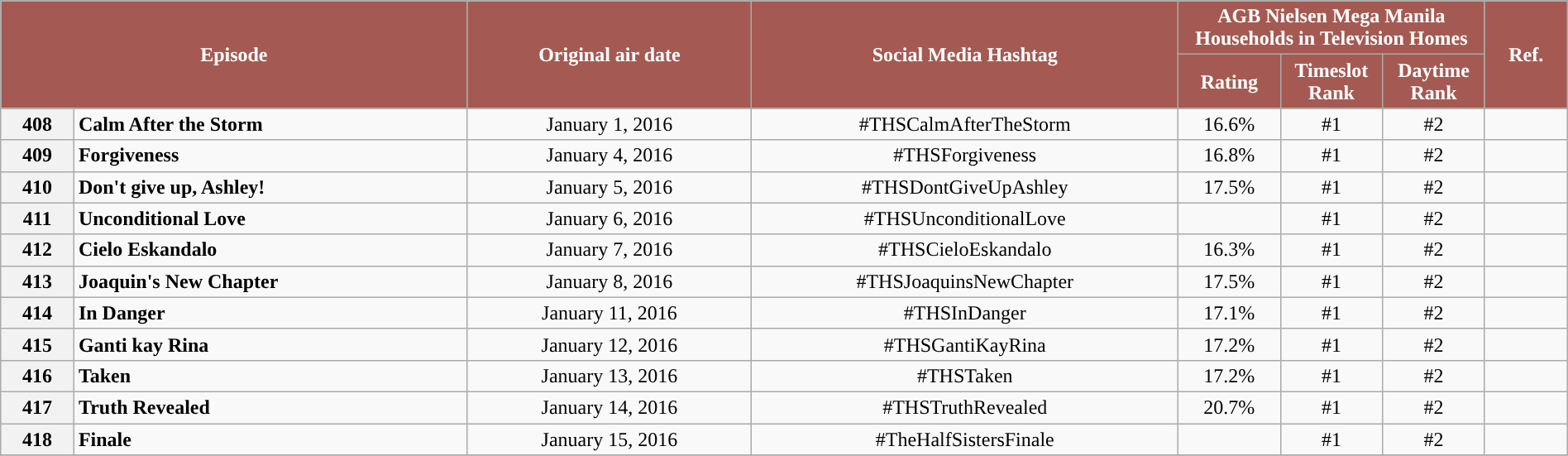<table class="wikitable" style="text-align:center; font-size:100%; line-height:18px;"  width="100%">
<tr>
<th colspan="2" rowspan="2" style="background-color:#A45A52; color:#ffffff;">Episode</th>
<th style="background:#A45A52; color:white" rowspan="2">Original air date</th>
<th style="background:#A45A52; color:white" rowspan="2">Social Media Hashtag</th>
<th style="background-color:#A45A52; color:#ffffff;" colspan="3">AGB Nielsen Mega Manila Households in Television Homes</th>
<th rowspan="2" style="background:#A45A52; color:white">Ref.</th>
</tr>
<tr style="text-align: center style=">
<th style="background-color:#A45A52; width:75px; color:#ffffff;">Rating</th>
<th style="background-color:#A45A52; width:75px; color:#ffffff;">Timeslot Rank</th>
<th style="background-color:#A45A52; width:75px; color:#ffffff;">Daytime Rank</th>
</tr>
<tr>
<th>408</th>
<td style="text-align: left;"><strong>Calm After the Storm</strong></td>
<td>January 1, 2016</td>
<td>#THSCalmAfterTheStorm</td>
<td>16.6%</td>
<td>#1</td>
<td>#2</td>
<td></td>
</tr>
<tr>
<th>409</th>
<td style="text-align: left;"><strong>Forgiveness</strong></td>
<td>January 4, 2016</td>
<td>#THSForgiveness</td>
<td>16.8%</td>
<td>#1</td>
<td>#2</td>
<td></td>
</tr>
<tr>
<th>410</th>
<td style="text-align: left;"><strong>Don't give up, Ashley!</strong></td>
<td>January 5, 2016</td>
<td>#THSDontGiveUpAshley</td>
<td>17.5%</td>
<td>#1</td>
<td>#2</td>
<td></td>
</tr>
<tr>
<th>411</th>
<td style="text-align: left;"><strong>Unconditional Love</strong></td>
<td>January 6, 2016</td>
<td>#THSUnconditionalLove</td>
<td></td>
<td>#1</td>
<td>#2</td>
<td></td>
</tr>
<tr>
<th>412</th>
<td style="text-align: left;"><strong>Cielo Eskandalo</strong></td>
<td>January 7, 2016</td>
<td>#THSCieloEskandalo</td>
<td>16.3%</td>
<td>#1</td>
<td>#2</td>
<td></td>
</tr>
<tr>
<th>413</th>
<td style="text-align: left;"><strong>Joaquin's New Chapter</strong></td>
<td>January 8, 2016</td>
<td>#THSJoaquinsNewChapter</td>
<td>17.5%</td>
<td>#1</td>
<td>#2</td>
<td></td>
</tr>
<tr>
<th>414</th>
<td style="text-align: left;"><strong>In Danger</strong></td>
<td>January 11, 2016</td>
<td>#THSInDanger</td>
<td>17.1%</td>
<td>#1</td>
<td>#2</td>
<td></td>
</tr>
<tr>
<th>415</th>
<td style="text-align: left;"><strong>Ganti kay Rina</strong></td>
<td>January 12, 2016</td>
<td>#THSGantiKayRina</td>
<td>17.2%</td>
<td>#1</td>
<td>#2</td>
<td></td>
</tr>
<tr>
<th>416</th>
<td style="text-align: left;"><strong>Taken</strong></td>
<td>January 13, 2016</td>
<td>#THSTaken</td>
<td>17.2%</td>
<td>#1</td>
<td>#2</td>
<td></td>
</tr>
<tr>
<th>417</th>
<td style="text-align: left;"><strong>Truth Revealed</strong></td>
<td>January 14, 2016</td>
<td>#THSTruthRevealed</td>
<td>20.7%</td>
<td>#1</td>
<td>#2</td>
<td></td>
</tr>
<tr>
<th>418</th>
<td style="text-align: left;"><strong>Finale</strong></td>
<td>January 15, 2016</td>
<td>#TheHalfSistersFinale</td>
<td></td>
<td>#1</td>
<td>#2</td>
<td></td>
</tr>
<tr>
</tr>
</table>
